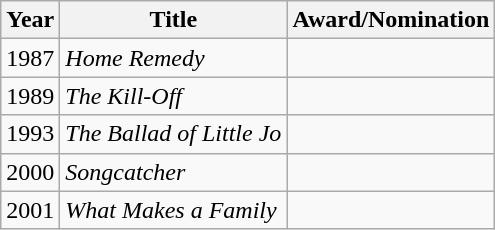<table class="wikitable plainrowheaders">
<tr>
<th>Year</th>
<th>Title</th>
<th>Award/Nomination</th>
</tr>
<tr>
<td>1987</td>
<td><em>Home Remedy</em></td>
<td></td>
</tr>
<tr>
<td>1989</td>
<td><em>The Kill-Off</em></td>
<td></td>
</tr>
<tr>
<td>1993</td>
<td><em>The Ballad of Little Jo</em></td>
<td></td>
</tr>
<tr>
<td>2000</td>
<td><em>Songcatcher</em></td>
<td></td>
</tr>
<tr>
<td>2001</td>
<td><em>What Makes a Family</em></td>
<td></td>
</tr>
</table>
